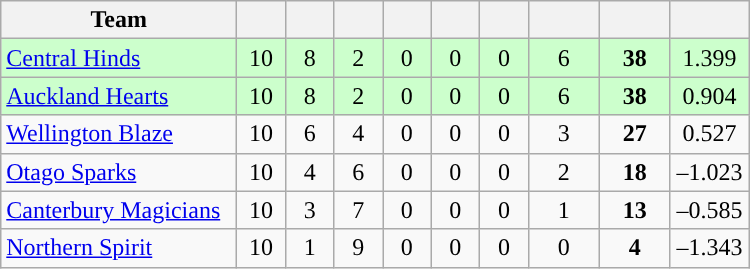<table class="wikitable" style="text-align:center">
<tr>
<th width="150">Team</th>
<th width="25"></th>
<th width="25"></th>
<th width="25"></th>
<th width="25"></th>
<th width="25"></th>
<th width="25"></th>
<th width="40"></th>
<th width="40"></th>
<th width="45"></th>
</tr>
<tr style="background:#cfc">
<td style="text-align:left"><a href='#'>Central Hinds</a></td>
<td>10</td>
<td>8</td>
<td>2</td>
<td>0</td>
<td>0</td>
<td>0</td>
<td>6</td>
<td><strong>38</strong></td>
<td>1.399</td>
</tr>
<tr style="background:#cfc">
<td style="text-align:left"><a href='#'>Auckland Hearts</a></td>
<td>10</td>
<td>8</td>
<td>2</td>
<td>0</td>
<td>0</td>
<td>0</td>
<td>6</td>
<td><strong>38</strong></td>
<td>0.904</td>
</tr>
<tr>
<td style="text-align:left"><a href='#'>Wellington Blaze</a></td>
<td>10</td>
<td>6</td>
<td>4</td>
<td>0</td>
<td>0</td>
<td>0</td>
<td>3</td>
<td><strong>27</strong></td>
<td>0.527</td>
</tr>
<tr>
<td style="text-align:left"><a href='#'>Otago Sparks</a></td>
<td>10</td>
<td>4</td>
<td>6</td>
<td>0</td>
<td>0</td>
<td>0</td>
<td>2</td>
<td><strong>18</strong></td>
<td>–1.023</td>
</tr>
<tr>
<td style="text-align:left"><a href='#'>Canterbury Magicians</a></td>
<td>10</td>
<td>3</td>
<td>7</td>
<td>0</td>
<td>0</td>
<td>0</td>
<td>1</td>
<td><strong>13</strong></td>
<td>–0.585</td>
</tr>
<tr>
<td style="text-align:left"><a href='#'>Northern Spirit</a></td>
<td>10</td>
<td>1</td>
<td>9</td>
<td>0</td>
<td>0</td>
<td>0</td>
<td>0</td>
<td><strong>4</strong></td>
<td>–1.343</td>
</tr>
</table>
